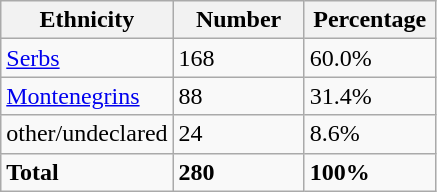<table class="wikitable">
<tr>
<th width="100px">Ethnicity</th>
<th width="80px">Number</th>
<th width="80px">Percentage</th>
</tr>
<tr>
<td><a href='#'>Serbs</a></td>
<td>168</td>
<td>60.0%</td>
</tr>
<tr>
<td><a href='#'>Montenegrins</a></td>
<td>88</td>
<td>31.4%</td>
</tr>
<tr>
<td>other/undeclared</td>
<td>24</td>
<td>8.6%</td>
</tr>
<tr>
<td><strong>Total</strong></td>
<td><strong>280</strong></td>
<td><strong>100%</strong></td>
</tr>
</table>
